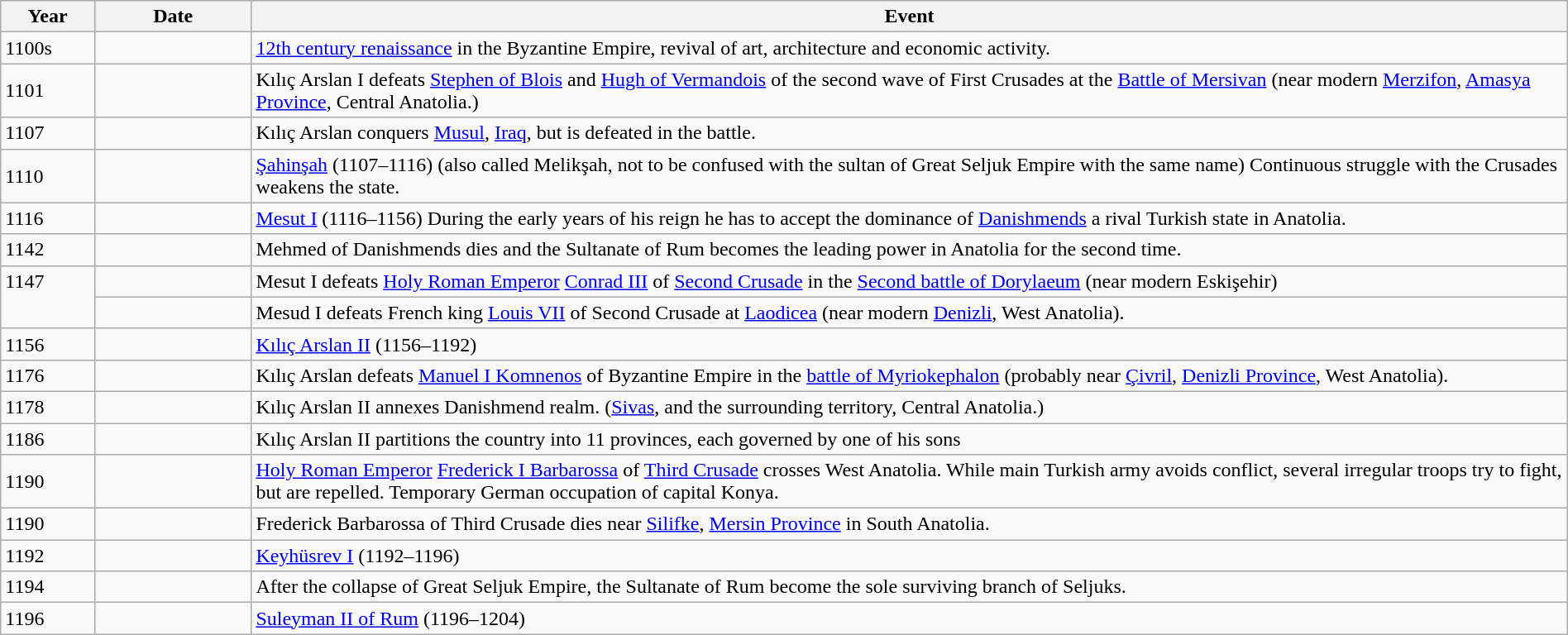<table class="wikitable" width="100%">
<tr>
<th style="width:6%">Year</th>
<th style="width:10%">Date</th>
<th>Event</th>
</tr>
<tr>
<td>1100s</td>
<td></td>
<td><a href='#'>12th century renaissance</a> in the Byzantine Empire, revival of art, architecture and economic activity.</td>
</tr>
<tr>
<td>1101</td>
<td></td>
<td>Kılıç Arslan I defeats <a href='#'>Stephen of Blois</a> and <a href='#'>Hugh of Vermandois</a> of the second wave of First Crusades at the <a href='#'>Battle of Mersivan</a> (near modern <a href='#'>Merzifon</a>, <a href='#'>Amasya Province</a>, Central Anatolia.)</td>
</tr>
<tr>
<td>1107</td>
<td></td>
<td>Kılıç Arslan conquers <a href='#'>Musul</a>, <a href='#'>Iraq</a>, but is defeated in the battle.</td>
</tr>
<tr>
<td>1110</td>
<td></td>
<td><a href='#'>Şahinşah</a> (1107–1116) (also called Melikşah, not to be confused with the sultan of Great Seljuk Empire with the same name) Continuous struggle with the Crusades weakens the state.</td>
</tr>
<tr>
<td>1116</td>
<td></td>
<td><a href='#'>Mesut I</a> (1116–1156) During the early years of his reign he has to accept the dominance of <a href='#'>Danishmends</a> a rival Turkish state in Anatolia.</td>
</tr>
<tr>
<td>1142</td>
<td></td>
<td>Mehmed of Danishmends dies and the Sultanate of Rum becomes the leading power in Anatolia for the second time.</td>
</tr>
<tr>
<td rowspan="2" valign="top">1147</td>
<td></td>
<td>Mesut I defeats <a href='#'>Holy Roman Emperor</a> <a href='#'>Conrad III</a> of <a href='#'>Second Crusade</a> in the <a href='#'>Second battle of Dorylaeum</a> (near modern Eskişehir)</td>
</tr>
<tr>
<td></td>
<td>Mesud I defeats French king <a href='#'>Louis VII</a> of Second Crusade at <a href='#'>Laodicea</a> (near modern <a href='#'>Denizli</a>, West Anatolia).</td>
</tr>
<tr>
<td>1156</td>
<td></td>
<td><a href='#'>Kılıç Arslan II</a> (1156–1192)</td>
</tr>
<tr>
<td>1176</td>
<td></td>
<td>Kılıç Arslan defeats <a href='#'>Manuel I Komnenos</a> of Byzantine Empire in the <a href='#'>battle of Myriokephalon</a> (probably near <a href='#'>Çivril</a>, <a href='#'>Denizli Province</a>, West Anatolia).</td>
</tr>
<tr>
<td>1178</td>
<td></td>
<td>Kılıç Arslan II annexes Danishmend realm. (<a href='#'>Sivas</a>, and the surrounding territory, Central Anatolia.)</td>
</tr>
<tr>
<td>1186</td>
<td></td>
<td>Kılıç Arslan II partitions the country into 11 provinces, each governed by one of his sons</td>
</tr>
<tr>
<td>1190</td>
<td></td>
<td><a href='#'>Holy Roman Emperor</a> <a href='#'>Frederick I Barbarossa</a> of <a href='#'>Third Crusade</a> crosses West Anatolia. While main Turkish army avoids conflict, several irregular troops try to fight, but are repelled. Temporary German occupation of capital Konya.</td>
</tr>
<tr>
<td>1190</td>
<td></td>
<td>Frederick Barbarossa of Third Crusade dies near <a href='#'>Silifke</a>, <a href='#'>Mersin Province</a> in South Anatolia.</td>
</tr>
<tr>
<td>1192</td>
<td></td>
<td><a href='#'>Keyhüsrev I</a> (1192–1196)</td>
</tr>
<tr>
<td>1194</td>
<td></td>
<td>After the collapse of Great Seljuk Empire, the Sultanate of Rum become the sole surviving branch of Seljuks.</td>
</tr>
<tr>
<td>1196</td>
<td></td>
<td><a href='#'>Suleyman II of Rum</a> (1196–1204)</td>
</tr>
</table>
